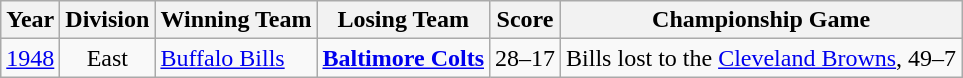<table class="wikitable">
<tr>
<th>Year</th>
<th>Division</th>
<th>Winning Team</th>
<th>Losing Team</th>
<th>Score</th>
<th>Championship Game</th>
</tr>
<tr>
<td><a href='#'>1948</a></td>
<td align=center>East</td>
<td><a href='#'>Buffalo Bills</a></td>
<td><strong><a href='#'>Baltimore Colts</a></strong></td>
<td>28–17</td>
<td>Bills lost to the <a href='#'>Cleveland Browns</a>, 49–7</td>
</tr>
</table>
